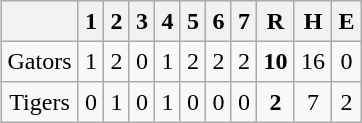<table align = right border="2" cellpadding="4" cellspacing="0" style="margin: 1em 1em 1em 1em; background: #F9F9F9; border: 1px #aaa solid; border-collapse: collapse;">
<tr align=center style="background: #F2F2F2;">
<th></th>
<th>1</th>
<th>2</th>
<th>3</th>
<th>4</th>
<th>5</th>
<th>6</th>
<th>7</th>
<th>R</th>
<th>H</th>
<th>E</th>
</tr>
<tr align=center>
<td>Gators</td>
<td>1</td>
<td>2</td>
<td>0</td>
<td>1</td>
<td>2</td>
<td>2</td>
<td>2</td>
<td><strong>10</strong></td>
<td>16</td>
<td>0</td>
</tr>
<tr align=center>
<td>Tigers</td>
<td>0</td>
<td>1</td>
<td>0</td>
<td>1</td>
<td>0</td>
<td>0</td>
<td>0</td>
<td><strong>2</strong></td>
<td>7</td>
<td>2</td>
</tr>
</table>
